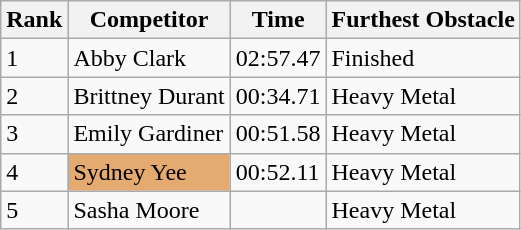<table class="wikitable sortable mw-collapsible" style="display: inline-table;">
<tr>
<th>Rank</th>
<th>Competitor</th>
<th>Time</th>
<th>Furthest Obstacle</th>
</tr>
<tr>
<td>1</td>
<td>Abby Clark</td>
<td>02:57.47</td>
<td>Finished</td>
</tr>
<tr>
<td>2</td>
<td>Brittney Durant</td>
<td>00:34.71</td>
<td>Heavy Metal</td>
</tr>
<tr>
<td>3</td>
<td>Emily Gardiner</td>
<td>00:51.58</td>
<td>Heavy Metal</td>
</tr>
<tr>
<td>4</td>
<td style="background-color:#E5AA70">Sydney Yee</td>
<td>00:52.11</td>
<td>Heavy Metal</td>
</tr>
<tr>
<td>5</td>
<td>Sasha Moore</td>
<td></td>
<td>Heavy Metal</td>
</tr>
</table>
